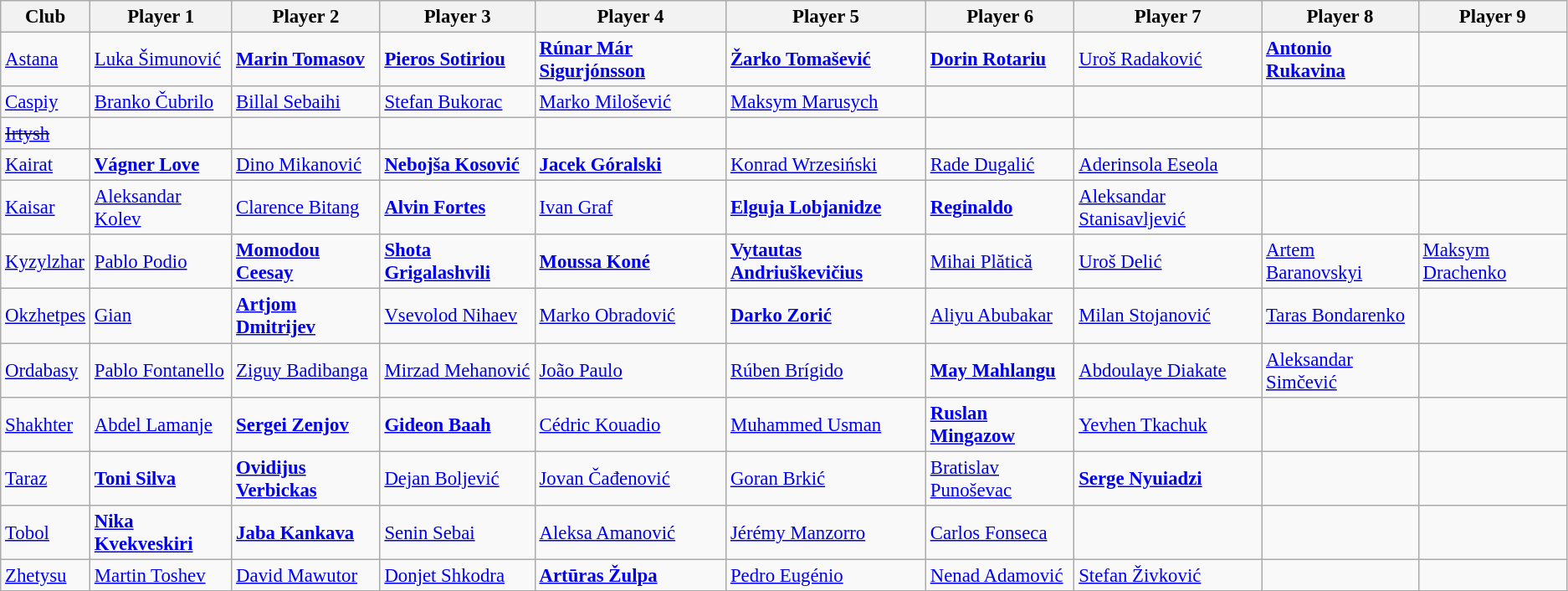<table class="wikitable" style="font-size:95%;">
<tr>
<th>Club</th>
<th>Player 1</th>
<th>Player 2</th>
<th>Player 3</th>
<th>Player 4</th>
<th>Player 5</th>
<th>Player 6</th>
<th>Player 7</th>
<th>Player 8</th>
<th>Player 9</th>
</tr>
<tr>
<td><a href='#'>Astana</a></td>
<td> <a href='#'>Luka Šimunović</a></td>
<td> <strong><a href='#'>Marin Tomasov</a></strong></td>
<td> <strong><a href='#'>Pieros Sotiriou</a></strong></td>
<td> <strong><a href='#'>Rúnar Már Sigurjónsson</a></strong></td>
<td> <strong><a href='#'>Žarko Tomašević</a></strong></td>
<td> <strong><a href='#'>Dorin Rotariu</a></strong></td>
<td> <a href='#'>Uroš Radaković</a></td>
<td> <strong><a href='#'>Antonio Rukavina</a></strong></td>
<td></td>
</tr>
<tr>
<td><a href='#'>Caspiy</a></td>
<td> <a href='#'>Branko Čubrilo</a></td>
<td> <a href='#'>Billal Sebaihi</a></td>
<td> <a href='#'>Stefan Bukorac</a></td>
<td> <a href='#'>Marko Milošević</a></td>
<td> <a href='#'>Maksym Marusych</a></td>
<td></td>
<td></td>
<td></td>
<td></td>
</tr>
<tr>
<td><s><a href='#'>Irtysh</a></s></td>
<td></td>
<td></td>
<td></td>
<td></td>
<td></td>
<td></td>
<td></td>
<td></td>
</tr>
<tr>
<td><a href='#'>Kairat</a></td>
<td> <strong><a href='#'>Vágner Love</a></strong></td>
<td> <a href='#'>Dino Mikanović</a></td>
<td> <strong><a href='#'>Nebojša Kosović</a></strong></td>
<td> <strong><a href='#'>Jacek Góralski</a></strong></td>
<td> <a href='#'>Konrad Wrzesiński</a></td>
<td> <a href='#'>Rade Dugalić</a></td>
<td> <a href='#'>Aderinsola Eseola</a></td>
<td></td>
<td></td>
</tr>
<tr>
<td><a href='#'>Kaisar</a></td>
<td> <a href='#'>Aleksandar Kolev</a></td>
<td> <a href='#'>Clarence Bitang</a></td>
<td> <strong><a href='#'>Alvin Fortes</a></strong></td>
<td> <a href='#'>Ivan Graf</a></td>
<td> <strong><a href='#'>Elguja Lobjanidze</a></strong></td>
<td> <strong><a href='#'>Reginaldo</a></strong></td>
<td> <a href='#'>Aleksandar Stanisavljević</a></td>
<td></td>
<td></td>
</tr>
<tr>
<td><a href='#'>Kyzylzhar</a></td>
<td> <a href='#'>Pablo Podio</a></td>
<td> <strong><a href='#'>Momodou Ceesay</a></strong></td>
<td> <strong><a href='#'>Shota Grigalashvili</a></strong></td>
<td> <strong><a href='#'>Moussa Koné</a></strong></td>
<td> <strong><a href='#'>Vytautas Andriuškevičius</a></strong></td>
<td> <a href='#'>Mihai Plătică</a></td>
<td> <a href='#'>Uroš Delić</a></td>
<td> <a href='#'>Artem Baranovskyi</a></td>
<td> <a href='#'>Maksym Drachenko</a></td>
</tr>
<tr>
<td><a href='#'>Okzhetpes</a></td>
<td> <a href='#'>Gian</a></td>
<td> <strong><a href='#'>Artjom Dmitrijev</a></strong></td>
<td> <a href='#'>Vsevolod Nihaev</a></td>
<td> <a href='#'>Marko Obradović</a></td>
<td> <strong><a href='#'>Darko Zorić</a></strong></td>
<td> <a href='#'>Aliyu Abubakar</a></td>
<td> <a href='#'>Milan Stojanović</a></td>
<td> <a href='#'>Taras Bondarenko</a></td>
<td></td>
</tr>
<tr>
<td><a href='#'>Ordabasy</a></td>
<td> <a href='#'>Pablo Fontanello</a></td>
<td> <a href='#'>Ziguy Badibanga</a></td>
<td> <a href='#'>Mirzad Mehanović</a></td>
<td> <a href='#'>João Paulo</a></td>
<td> <a href='#'>Rúben Brígido</a></td>
<td> <strong><a href='#'>May Mahlangu</a></strong></td>
<td> <a href='#'>Abdoulaye Diakate</a></td>
<td> <a href='#'>Aleksandar Simčević</a></td>
<td></td>
</tr>
<tr>
<td><a href='#'>Shakhter</a></td>
<td> <a href='#'>Abdel Lamanje</a></td>
<td> <strong><a href='#'>Sergei Zenjov</a></strong></td>
<td> <strong><a href='#'>Gideon Baah</a></strong></td>
<td> <a href='#'>Cédric Kouadio</a></td>
<td> <a href='#'>Muhammed Usman</a></td>
<td> <strong><a href='#'>Ruslan Mingazow</a></strong></td>
<td> <a href='#'>Yevhen Tkachuk</a></td>
<td></td>
<td></td>
</tr>
<tr>
<td><a href='#'>Taraz</a></td>
<td> <strong><a href='#'>Toni Silva</a></strong></td>
<td> <strong><a href='#'>Ovidijus Verbickas</a></strong></td>
<td> <a href='#'>Dejan Boljević</a></td>
<td> <a href='#'>Jovan Čađenović</a></td>
<td> <a href='#'>Goran Brkić</a></td>
<td> <a href='#'>Bratislav Punoševac</a></td>
<td> <strong><a href='#'>Serge Nyuiadzi</a></strong></td>
<td></td>
<td></td>
</tr>
<tr>
<td><a href='#'>Tobol</a></td>
<td> <strong><a href='#'>Nika Kvekveskiri</a></strong></td>
<td> <strong><a href='#'>Jaba Kankava</a></strong></td>
<td> <a href='#'>Senin Sebai</a></td>
<td> <a href='#'>Aleksa Amanović</a></td>
<td> <a href='#'>Jérémy Manzorro</a></td>
<td> <a href='#'>Carlos Fonseca</a></td>
<td></td>
<td></td>
<td></td>
</tr>
<tr>
<td><a href='#'>Zhetysu</a></td>
<td> <a href='#'>Martin Toshev</a></td>
<td> <a href='#'>David Mawutor</a></td>
<td> <a href='#'>Donjet Shkodra</a></td>
<td> <strong><a href='#'>Artūras Žulpa</a></strong></td>
<td> <a href='#'>Pedro Eugénio</a></td>
<td> <a href='#'>Nenad Adamović</a></td>
<td> <a href='#'>Stefan Živković</a></td>
<td></td>
<td></td>
</tr>
<tr>
</tr>
</table>
